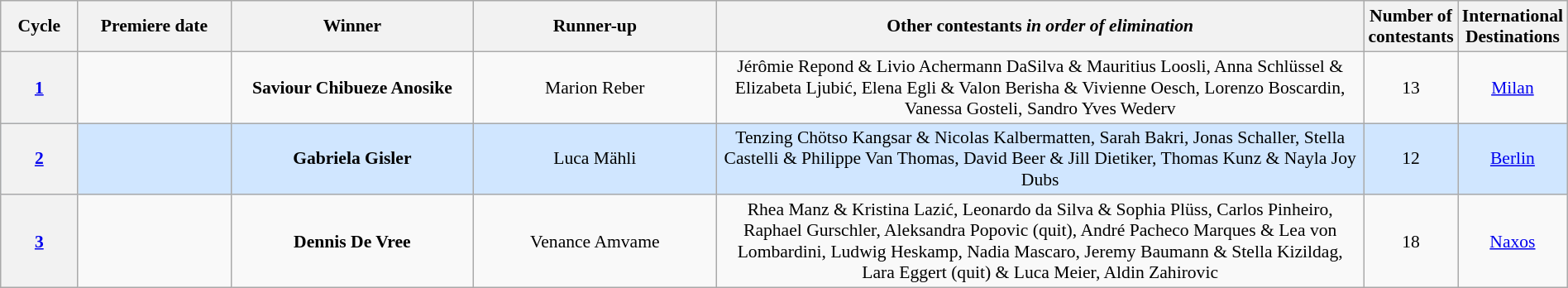<table class="wikitable" style="font-size:90%; width:100%; text-align: center;">
<tr>
<th style="width:5%;">Cycle</th>
<th style="width:10%;">Premiere date</th>
<th width=16%>Winner</th>
<th width=16%>Runner-up</th>
<th style="width:43%;">Other contestants <em>in order of elimination</em></th>
<th style="width:3%;">Number of contestants</th>
<th style="width:8%;">International Destinations</th>
</tr>
<tr>
<th><a href='#'>1</a></th>
<td></td>
<td><strong>Saviour Chibueze Anosike</strong></td>
<td>Marion Reber</td>
<td>Jérômie Repond & Livio Achermann DaSilva & Mauritius Loosli, Anna Schlüssel & Elizabeta Ljubić, Elena Egli & Valon Berisha & Vivienne Oesch, Lorenzo Boscardin, Vanessa Gosteli, Sandro Yves Wederv</td>
<td>13</td>
<td><a href='#'>Milan</a></td>
</tr>
<tr style="background: #D0E6FF;">
<th><a href='#'>2</a></th>
<td></td>
<td><strong>Gabriela Gisler</strong></td>
<td>Luca Mähli</td>
<td>Tenzing Chötso Kangsar & Nicolas Kalbermatten, Sarah Bakri, Jonas Schaller, Stella Castelli & Philippe Van Thomas, David Beer & Jill Dietiker, Thomas Kunz & Nayla Joy Dubs</td>
<td>12</td>
<td><a href='#'>Berlin</a></td>
</tr>
<tr>
<th><a href='#'>3</a></th>
<td></td>
<td><strong>Dennis De Vree</strong></td>
<td>Venance Amvame</td>
<td>Rhea Manz & Kristina Lazić, Leonardo da Silva & Sophia Plüss, Carlos Pinheiro, Raphael Gurschler, Aleksandra Popovic (quit), André Pacheco Marques & Lea von Lombardini, Ludwig Heskamp, Nadia Mascaro, Jeremy Baumann & Stella Kizildag, Lara Eggert (quit) & Luca Meier, Aldin Zahirovic</td>
<td>18</td>
<td><a href='#'>Naxos</a></td>
</tr>
</table>
